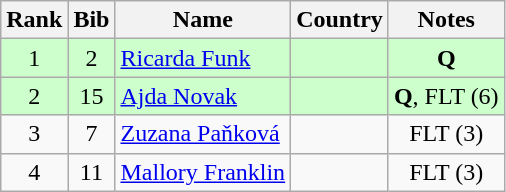<table class="wikitable" style="text-align:center;">
<tr>
<th>Rank</th>
<th>Bib</th>
<th>Name</th>
<th>Country</th>
<th>Notes</th>
</tr>
<tr bgcolor=ccffcc>
<td>1</td>
<td>2</td>
<td align=left><a href='#'>Ricarda Funk</a></td>
<td align=left></td>
<td><strong>Q</strong></td>
</tr>
<tr bgcolor=ccffcc>
<td>2</td>
<td>15</td>
<td align=left><a href='#'>Ajda Novak</a></td>
<td align=left></td>
<td><strong>Q</strong>, FLT (6)</td>
</tr>
<tr>
<td>3</td>
<td>7</td>
<td align=left><a href='#'>Zuzana Paňková</a></td>
<td align=left></td>
<td>FLT (3)</td>
</tr>
<tr>
<td>4</td>
<td>11</td>
<td align=left><a href='#'>Mallory Franklin</a></td>
<td align=left></td>
<td>FLT (3)</td>
</tr>
</table>
